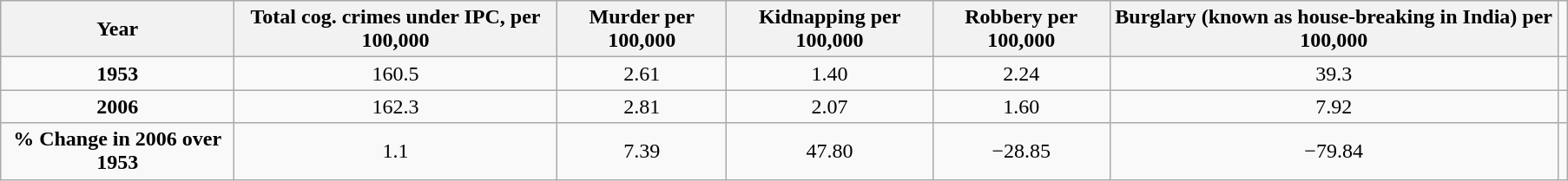<table class="wikitable" style="text-align:center; margin-right:60px">
<tr>
<th>Year</th>
<th>Total cog. crimes under IPC, per 100,000</th>
<th>Murder per 100,000</th>
<th>Kidnapping per 100,000</th>
<th>Robbery per 100,000</th>
<th>Burglary (known as house-breaking in India) per 100,000</th>
</tr>
<tr>
<td><strong>1953</strong></td>
<td>160.5</td>
<td>2.61</td>
<td>1.40</td>
<td>2.24</td>
<td>39.3</td>
<td></td>
</tr>
<tr>
<td><strong>2006</strong></td>
<td>162.3</td>
<td>2.81</td>
<td>2.07</td>
<td>1.60</td>
<td>7.92</td>
<td></td>
</tr>
<tr>
<td><strong>% Change in 2006 over 1953</strong></td>
<td>1.1</td>
<td>7.39</td>
<td>47.80</td>
<td>−28.85</td>
<td>−79.84</td>
<td></td>
</tr>
</table>
